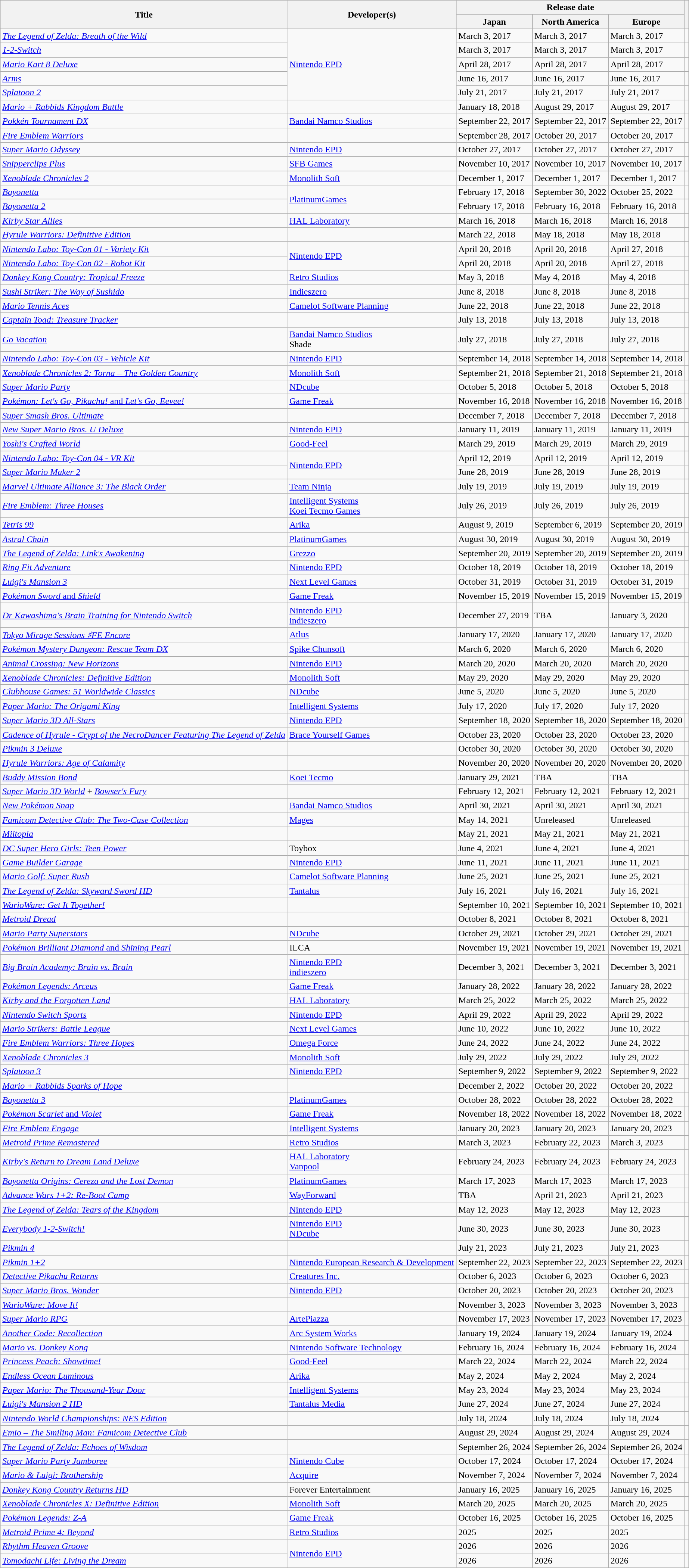<table class="wikitable plainrowheaders sortable">
<tr>
<th rowspan="2">Title</th>
<th rowspan="2">Developer(s)</th>
<th colspan="3">Release date</th>
<th rowspan="2" class="unsortable"></th>
</tr>
<tr>
<th data-sort-type="date">Japan</th>
<th data-sort-type="date">North America</th>
<th data-sort-type="date">Europe</th>
</tr>
<tr>
<td><em><a href='#'>The Legend of Zelda: Breath of the Wild</a></em></td>
<td rowspan="5"><a href='#'>Nintendo EPD</a></td>
<td>March 3, 2017</td>
<td>March 3, 2017</td>
<td>March 3, 2017</td>
<td></td>
</tr>
<tr>
<td><em><a href='#'>1-2-Switch</a></em></td>
<td>March 3, 2017</td>
<td>March 3, 2017</td>
<td>March 3, 2017</td>
<td></td>
</tr>
<tr>
<td><em><a href='#'>Mario Kart 8 Deluxe</a></em></td>
<td>April 28, 2017</td>
<td>April 28, 2017</td>
<td>April 28, 2017</td>
<td></td>
</tr>
<tr>
<td><em><a href='#'>Arms</a></em></td>
<td>June 16, 2017</td>
<td>June 16, 2017</td>
<td>June 16, 2017</td>
<td></td>
</tr>
<tr>
<td><em><a href='#'>Splatoon 2</a></em></td>
<td>July 21, 2017</td>
<td>July 21, 2017</td>
<td>July 21, 2017</td>
<td></td>
</tr>
<tr>
<td><em><a href='#'>Mario + Rabbids Kingdom Battle</a></em></td>
<td></td>
<td>January 18, 2018</td>
<td>August 29, 2017</td>
<td>August 29, 2017</td>
<td></td>
</tr>
<tr>
<td><em><a href='#'>Pokkén Tournament DX</a></em></td>
<td><a href='#'>Bandai Namco Studios</a></td>
<td>September 22, 2017</td>
<td>September 22, 2017</td>
<td>September 22, 2017</td>
<td></td>
</tr>
<tr>
<td><em><a href='#'>Fire Emblem Warriors</a></em></td>
<td></td>
<td>September 28, 2017</td>
<td>October 20, 2017</td>
<td>October 20, 2017</td>
<td></td>
</tr>
<tr>
<td><em><a href='#'>Super Mario Odyssey</a></em></td>
<td><a href='#'>Nintendo EPD</a></td>
<td>October 27, 2017</td>
<td>October 27, 2017</td>
<td>October 27, 2017</td>
<td></td>
</tr>
<tr>
<td><em><a href='#'>Snipperclips Plus</a></em></td>
<td><a href='#'>SFB Games</a></td>
<td>November 10, 2017</td>
<td>November 10, 2017</td>
<td>November 10, 2017</td>
<td></td>
</tr>
<tr>
<td><em><a href='#'>Xenoblade Chronicles 2</a></em></td>
<td><a href='#'>Monolith Soft</a></td>
<td>December 1, 2017</td>
<td>December 1, 2017</td>
<td>December 1, 2017</td>
<td></td>
</tr>
<tr>
<td><em><a href='#'>Bayonetta</a></em></td>
<td rowspan="2"><a href='#'>PlatinumGames</a></td>
<td>February 17, 2018</td>
<td>September 30, 2022</td>
<td>October 25, 2022</td>
<td></td>
</tr>
<tr>
<td><em><a href='#'>Bayonetta 2</a></em></td>
<td>February 17, 2018</td>
<td>February 16, 2018</td>
<td>February 16, 2018</td>
<td></td>
</tr>
<tr>
<td><em><a href='#'>Kirby Star Allies</a></em></td>
<td><a href='#'>HAL Laboratory</a></td>
<td>March 16, 2018</td>
<td>March 16, 2018</td>
<td>March 16, 2018</td>
<td></td>
</tr>
<tr>
<td><em><a href='#'>Hyrule Warriors: Definitive Edition</a></em></td>
<td></td>
<td>March 22, 2018</td>
<td>May 18, 2018</td>
<td>May 18, 2018</td>
<td></td>
</tr>
<tr>
<td><em><a href='#'>Nintendo Labo: Toy-Con 01 - Variety Kit</a></em></td>
<td rowspan="2"><a href='#'>Nintendo EPD</a></td>
<td>April 20, 2018</td>
<td>April 20, 2018</td>
<td>April 27, 2018</td>
<td></td>
</tr>
<tr>
<td><em><a href='#'>Nintendo Labo: Toy-Con 02 - Robot Kit</a></em></td>
<td>April 20, 2018</td>
<td>April 20, 2018</td>
<td>April 27, 2018</td>
<td></td>
</tr>
<tr>
<td><em><a href='#'>Donkey Kong Country: Tropical Freeze</a></em></td>
<td><a href='#'>Retro Studios</a></td>
<td>May 3, 2018</td>
<td>May 4, 2018</td>
<td>May 4, 2018</td>
<td></td>
</tr>
<tr>
<td><em><a href='#'>Sushi Striker: The Way of Sushido</a></em></td>
<td><a href='#'>Indieszero</a></td>
<td>June 8, 2018</td>
<td>June 8, 2018</td>
<td>June 8, 2018</td>
<td></td>
</tr>
<tr>
<td><em><a href='#'>Mario Tennis Aces</a></em></td>
<td><a href='#'>Camelot Software Planning</a></td>
<td>June 22, 2018</td>
<td>June 22, 2018</td>
<td>June 22, 2018</td>
<td></td>
</tr>
<tr>
<td><em><a href='#'>Captain Toad: Treasure Tracker</a></em></td>
<td></td>
<td>July 13, 2018</td>
<td>July 13, 2018</td>
<td>July 13, 2018</td>
<td></td>
</tr>
<tr>
<td><em><a href='#'>Go Vacation</a></em></td>
<td><a href='#'>Bandai Namco Studios</a><br>Shade</td>
<td>July 27, 2018</td>
<td>July 27, 2018</td>
<td>July 27, 2018</td>
<td></td>
</tr>
<tr>
<td><em><a href='#'>Nintendo Labo: Toy-Con 03 - Vehicle Kit</a></em></td>
<td><a href='#'>Nintendo EPD</a></td>
<td>September 14, 2018</td>
<td>September 14, 2018</td>
<td>September 14, 2018</td>
<td></td>
</tr>
<tr>
<td><em><a href='#'>Xenoblade Chronicles 2: Torna – The Golden Country</a></em></td>
<td><a href='#'>Monolith Soft</a></td>
<td>September 21, 2018</td>
<td>September 21, 2018</td>
<td>September 21, 2018</td>
<td></td>
</tr>
<tr>
<td><em><a href='#'>Super Mario Party</a></em></td>
<td><a href='#'>NDcube</a></td>
<td>October 5, 2018</td>
<td>October 5, 2018</td>
<td>October 5, 2018</td>
<td></td>
</tr>
<tr>
<td><a href='#'><em>Pokémon: Let's Go, Pikachu!</em> and <em>Let's Go, Eevee!</em></a></td>
<td><a href='#'>Game Freak</a></td>
<td>November 16, 2018</td>
<td>November 16, 2018</td>
<td>November 16, 2018</td>
<td></td>
</tr>
<tr>
<td><em><a href='#'>Super Smash Bros. Ultimate</a></em></td>
<td></td>
<td>December 7, 2018</td>
<td>December 7, 2018</td>
<td>December 7, 2018</td>
<td></td>
</tr>
<tr>
<td><em><a href='#'>New Super Mario Bros. U Deluxe</a></em></td>
<td><a href='#'>Nintendo EPD</a></td>
<td>January 11, 2019</td>
<td>January 11, 2019</td>
<td>January 11, 2019</td>
<td></td>
</tr>
<tr>
<td><em><a href='#'>Yoshi's Crafted World</a></em></td>
<td><a href='#'>Good-Feel</a></td>
<td>March 29, 2019</td>
<td>March 29, 2019</td>
<td>March 29, 2019</td>
<td></td>
</tr>
<tr>
<td><em><a href='#'>Nintendo Labo: Toy-Con 04 - VR Kit</a></em></td>
<td rowspan="2"><a href='#'>Nintendo EPD</a></td>
<td>April 12, 2019</td>
<td>April 12, 2019</td>
<td>April 12, 2019</td>
<td></td>
</tr>
<tr>
<td><em><a href='#'>Super Mario Maker 2</a></em></td>
<td>June 28, 2019</td>
<td>June 28, 2019</td>
<td>June 28, 2019</td>
<td></td>
</tr>
<tr>
<td><em><a href='#'>Marvel Ultimate Alliance 3: The Black Order</a></em></td>
<td><a href='#'>Team Ninja</a></td>
<td>July 19, 2019</td>
<td>July 19, 2019</td>
<td>July 19, 2019</td>
<td></td>
</tr>
<tr>
<td><em><a href='#'>Fire Emblem: Three Houses</a></em></td>
<td><a href='#'>Intelligent Systems</a><br><a href='#'>Koei Tecmo Games</a></td>
<td>July 26, 2019</td>
<td>July 26, 2019</td>
<td>July 26, 2019</td>
<td></td>
</tr>
<tr>
<td><em><a href='#'>Tetris 99</a></em></td>
<td><a href='#'>Arika</a></td>
<td>August 9, 2019</td>
<td>September 6, 2019</td>
<td>September 20, 2019</td>
<td></td>
</tr>
<tr>
<td><em><a href='#'>Astral Chain</a></em></td>
<td><a href='#'>PlatinumGames</a></td>
<td>August 30, 2019</td>
<td>August 30, 2019</td>
<td>August 30, 2019</td>
<td></td>
</tr>
<tr>
<td><em><a href='#'>The Legend of Zelda: Link's Awakening</a></em></td>
<td><a href='#'>Grezzo</a></td>
<td>September 20, 2019</td>
<td>September 20, 2019</td>
<td>September 20, 2019</td>
<td></td>
</tr>
<tr>
<td><em><a href='#'>Ring Fit Adventure</a></em></td>
<td><a href='#'>Nintendo EPD</a></td>
<td>October 18, 2019</td>
<td>October 18, 2019</td>
<td>October 18, 2019</td>
<td></td>
</tr>
<tr>
<td><em><a href='#'>Luigi's Mansion 3</a></em></td>
<td><a href='#'>Next Level Games</a></td>
<td>October 31, 2019</td>
<td>October 31, 2019</td>
<td>October 31, 2019</td>
<td></td>
</tr>
<tr>
<td><a href='#'><em>Pokémon Sword</em> and <em>Shield</em></a></td>
<td><a href='#'>Game Freak</a></td>
<td>November 15, 2019</td>
<td>November 15, 2019</td>
<td>November 15, 2019</td>
<td></td>
</tr>
<tr>
<td><em><a href='#'>Dr Kawashima's Brain Training for Nintendo Switch</a></em></td>
<td><a href='#'>Nintendo EPD</a><br><a href='#'>indieszero</a></td>
<td>December 27, 2019</td>
<td>TBA</td>
<td>January 3, 2020</td>
<td></td>
</tr>
<tr>
<td><em><a href='#'>Tokyo Mirage Sessions ♯FE Encore</a></em></td>
<td><a href='#'>Atlus</a></td>
<td>January 17, 2020</td>
<td>January 17, 2020</td>
<td>January 17, 2020</td>
<td></td>
</tr>
<tr>
<td><em><a href='#'>Pokémon Mystery Dungeon: Rescue Team DX</a></em></td>
<td><a href='#'>Spike Chunsoft</a></td>
<td>March 6, 2020</td>
<td>March 6, 2020</td>
<td>March 6, 2020</td>
<td></td>
</tr>
<tr>
<td><em><a href='#'>Animal Crossing: New Horizons</a></em></td>
<td><a href='#'>Nintendo EPD</a></td>
<td>March 20, 2020</td>
<td>March 20, 2020</td>
<td>March 20, 2020</td>
<td></td>
</tr>
<tr>
<td><em><a href='#'>Xenoblade Chronicles: Definitive Edition</a></em></td>
<td><a href='#'>Monolith Soft</a></td>
<td>May 29, 2020</td>
<td>May 29, 2020</td>
<td>May 29, 2020</td>
<td></td>
</tr>
<tr>
<td><em><a href='#'>Clubhouse Games: 51 Worldwide Classics</a></em></td>
<td><a href='#'>NDcube</a></td>
<td>June 5, 2020</td>
<td>June 5, 2020</td>
<td>June 5, 2020</td>
<td></td>
</tr>
<tr>
<td><em><a href='#'>Paper Mario: The Origami King</a></em></td>
<td><a href='#'>Intelligent Systems</a></td>
<td>July 17, 2020</td>
<td>July 17, 2020</td>
<td>July 17, 2020</td>
<td></td>
</tr>
<tr>
<td><em><a href='#'>Super Mario 3D All-Stars</a></em></td>
<td><a href='#'>Nintendo EPD</a></td>
<td>September 18, 2020</td>
<td>September 18, 2020</td>
<td>September 18, 2020</td>
<td></td>
</tr>
<tr>
<td><em><a href='#'>Cadence of Hyrule - Crypt of the NecroDancer Featuring The Legend of Zelda</a></em></td>
<td><a href='#'>Brace Yourself Games</a></td>
<td>October 23, 2020</td>
<td>October 23, 2020</td>
<td>October 23, 2020</td>
<td></td>
</tr>
<tr>
<td><em><a href='#'>Pikmin 3 Deluxe</a></em></td>
<td></td>
<td>October 30, 2020</td>
<td>October 30, 2020</td>
<td>October 30, 2020</td>
<td></td>
</tr>
<tr>
<td><em><a href='#'>Hyrule Warriors: Age of Calamity</a></em></td>
<td></td>
<td>November 20, 2020</td>
<td>November 20, 2020</td>
<td>November 20, 2020</td>
<td></td>
</tr>
<tr>
<td><em><a href='#'>Buddy Mission Bond</a></em></td>
<td><a href='#'>Koei Tecmo</a></td>
<td>January 29, 2021</td>
<td>TBA</td>
<td>TBA</td>
<td></td>
</tr>
<tr>
<td><em><a href='#'>Super Mario 3D World</a></em> + <em><a href='#'>Bowser's Fury</a></em></td>
<td></td>
<td>February 12, 2021</td>
<td>February 12, 2021</td>
<td>February 12, 2021</td>
<td></td>
</tr>
<tr>
<td><em><a href='#'>New Pokémon Snap</a></em></td>
<td><a href='#'>Bandai Namco Studios</a></td>
<td>April 30, 2021</td>
<td>April 30, 2021</td>
<td>April 30, 2021</td>
<td></td>
</tr>
<tr>
<td><em><a href='#'>Famicom Detective Club: The Two-Case Collection</a></em></td>
<td><a href='#'>Mages</a></td>
<td>May 14, 2021</td>
<td>Unreleased</td>
<td>Unreleased</td>
<td></td>
</tr>
<tr>
<td><em><a href='#'>Miitopia</a></em></td>
<td></td>
<td>May 21, 2021</td>
<td>May 21, 2021</td>
<td>May 21, 2021</td>
<td></td>
</tr>
<tr>
<td><em><a href='#'>DC Super Hero Girls: Teen Power</a></em></td>
<td>Toybox</td>
<td>June 4, 2021</td>
<td>June 4, 2021</td>
<td>June 4, 2021</td>
<td></td>
</tr>
<tr>
<td><em><a href='#'>Game Builder Garage</a></em></td>
<td><a href='#'>Nintendo EPD</a></td>
<td>June 11, 2021</td>
<td>June 11, 2021</td>
<td>June 11, 2021</td>
<td></td>
</tr>
<tr>
<td><em><a href='#'>Mario Golf: Super Rush</a></em></td>
<td><a href='#'>Camelot Software Planning</a></td>
<td>June 25, 2021</td>
<td>June 25, 2021</td>
<td>June 25, 2021</td>
<td></td>
</tr>
<tr>
<td><em><a href='#'>The Legend of Zelda: Skyward Sword HD</a></em></td>
<td><a href='#'>Tantalus</a></td>
<td>July 16, 2021</td>
<td>July 16, 2021</td>
<td>July 16, 2021</td>
<td></td>
</tr>
<tr>
<td><em><a href='#'>WarioWare: Get It Together!</a></em></td>
<td></td>
<td>September 10, 2021</td>
<td>September 10, 2021</td>
<td>September 10, 2021</td>
<td></td>
</tr>
<tr>
<td><em><a href='#'>Metroid Dread</a></em></td>
<td></td>
<td>October 8, 2021</td>
<td>October 8, 2021</td>
<td>October 8, 2021</td>
<td></td>
</tr>
<tr>
<td><em><a href='#'>Mario Party Superstars</a></em></td>
<td><a href='#'>NDcube</a></td>
<td>October 29, 2021</td>
<td>October 29, 2021</td>
<td>October 29, 2021</td>
<td></td>
</tr>
<tr>
<td><a href='#'><em>Pokémon Brilliant Diamond</em> and <em>Shining Pearl</em></a></td>
<td>ILCA</td>
<td>November 19, 2021</td>
<td>November 19, 2021</td>
<td>November 19, 2021</td>
<td></td>
</tr>
<tr>
<td><em><a href='#'>Big Brain Academy: Brain vs. Brain</a></em></td>
<td><a href='#'>Nintendo EPD</a><br><a href='#'>indieszero</a></td>
<td>December 3, 2021</td>
<td>December 3, 2021</td>
<td>December 3, 2021</td>
<td></td>
</tr>
<tr>
<td><em><a href='#'>Pokémon Legends: Arceus</a></em></td>
<td><a href='#'>Game Freak</a></td>
<td>January 28, 2022</td>
<td>January 28, 2022</td>
<td>January 28, 2022</td>
<td></td>
</tr>
<tr>
<td><em><a href='#'>Kirby and the Forgotten Land</a></em></td>
<td><a href='#'>HAL Laboratory</a></td>
<td>March 25, 2022</td>
<td>March 25, 2022</td>
<td>March 25, 2022</td>
<td></td>
</tr>
<tr>
<td><em><a href='#'>Nintendo Switch Sports</a></em></td>
<td><a href='#'>Nintendo EPD</a></td>
<td>April 29, 2022</td>
<td>April 29, 2022</td>
<td>April 29, 2022</td>
<td></td>
</tr>
<tr>
<td><em><a href='#'>Mario Strikers: Battle League</a></em></td>
<td><a href='#'>Next Level Games</a></td>
<td>June 10, 2022</td>
<td>June 10, 2022</td>
<td>June 10, 2022</td>
<td></td>
</tr>
<tr>
<td><em><a href='#'>Fire Emblem Warriors: Three Hopes</a></em></td>
<td><a href='#'>Omega Force</a></td>
<td>June 24, 2022</td>
<td>June 24, 2022</td>
<td>June 24, 2022</td>
<td></td>
</tr>
<tr>
<td><em><a href='#'>Xenoblade Chronicles 3</a></em></td>
<td><a href='#'>Monolith Soft</a></td>
<td>July 29, 2022</td>
<td>July 29, 2022</td>
<td>July 29, 2022</td>
<td></td>
</tr>
<tr>
<td><em><a href='#'>Splatoon 3</a></em></td>
<td><a href='#'>Nintendo EPD</a></td>
<td>September 9, 2022</td>
<td>September 9, 2022</td>
<td>September 9, 2022</td>
<td></td>
</tr>
<tr>
<td><em><a href='#'>Mario + Rabbids Sparks of Hope</a></em></td>
<td></td>
<td>December 2, 2022</td>
<td>October 20, 2022</td>
<td>October 20, 2022</td>
<td></td>
</tr>
<tr>
<td><em><a href='#'>Bayonetta 3</a></em></td>
<td><a href='#'>PlatinumGames</a></td>
<td>October 28, 2022</td>
<td>October 28, 2022</td>
<td>October 28, 2022</td>
<td></td>
</tr>
<tr>
<td><a href='#'><em>Pokémon Scarlet</em> and <em>Violet</em></a></td>
<td><a href='#'>Game Freak</a></td>
<td>November 18, 2022</td>
<td>November 18, 2022</td>
<td>November 18, 2022</td>
<td></td>
</tr>
<tr>
<td><em><a href='#'>Fire Emblem Engage</a></em></td>
<td><a href='#'>Intelligent Systems</a></td>
<td>January 20, 2023</td>
<td>January 20, 2023</td>
<td>January 20, 2023</td>
<td></td>
</tr>
<tr>
<td><em><a href='#'>Metroid Prime Remastered</a></em></td>
<td><a href='#'>Retro Studios</a></td>
<td>March 3, 2023</td>
<td>February 22, 2023</td>
<td>March 3, 2023</td>
<td></td>
</tr>
<tr>
<td><em><a href='#'>Kirby's Return to Dream Land Deluxe</a></em></td>
<td><a href='#'>HAL Laboratory</a><br><a href='#'>Vanpool</a></td>
<td>February 24, 2023</td>
<td>February 24, 2023</td>
<td>February 24, 2023</td>
<td></td>
</tr>
<tr>
<td><em><a href='#'>Bayonetta Origins: Cereza and the Lost Demon</a></em></td>
<td><a href='#'>PlatinumGames</a></td>
<td>March 17, 2023</td>
<td>March 17, 2023</td>
<td>March 17, 2023</td>
<td></td>
</tr>
<tr>
<td><em><a href='#'>Advance Wars 1+2: Re-Boot Camp</a></em></td>
<td><a href='#'>WayForward</a></td>
<td>TBA</td>
<td>April 21, 2023</td>
<td>April 21, 2023</td>
<td></td>
</tr>
<tr>
<td><em><a href='#'>The Legend of Zelda: Tears of the Kingdom</a></em></td>
<td><a href='#'>Nintendo EPD</a></td>
<td>May 12, 2023</td>
<td>May 12, 2023</td>
<td>May 12, 2023</td>
<td></td>
</tr>
<tr>
<td><em><a href='#'>Everybody 1-2-Switch!</a></em></td>
<td><a href='#'>Nintendo EPD</a><br><a href='#'>NDcube</a></td>
<td>June 30, 2023</td>
<td>June 30, 2023</td>
<td>June 30, 2023</td>
<td></td>
</tr>
<tr>
<td><em><a href='#'>Pikmin 4</a></em></td>
<td></td>
<td>July 21, 2023</td>
<td>July 21, 2023</td>
<td>July 21, 2023</td>
<td></td>
</tr>
<tr>
<td><em><a href='#'>Pikmin 1+2</a></em></td>
<td><a href='#'>Nintendo European Research & Development</a></td>
<td>September 22, 2023</td>
<td>September 22, 2023</td>
<td>September 22, 2023</td>
<td></td>
</tr>
<tr>
<td><em><a href='#'>Detective Pikachu Returns</a></em></td>
<td><a href='#'>Creatures Inc.</a></td>
<td>October 6, 2023</td>
<td>October 6, 2023</td>
<td>October 6, 2023</td>
<td></td>
</tr>
<tr>
<td><em><a href='#'>Super Mario Bros. Wonder</a></em></td>
<td><a href='#'>Nintendo EPD</a></td>
<td>October 20, 2023</td>
<td>October 20, 2023</td>
<td>October 20, 2023</td>
<td></td>
</tr>
<tr>
<td><em><a href='#'>WarioWare: Move It!</a></em></td>
<td></td>
<td>November 3, 2023</td>
<td>November 3, 2023</td>
<td>November 3, 2023</td>
<td></td>
</tr>
<tr>
<td><em><a href='#'>Super Mario RPG</a></em></td>
<td><a href='#'>ArtePiazza</a></td>
<td>November 17, 2023</td>
<td>November 17, 2023</td>
<td>November 17, 2023</td>
<td></td>
</tr>
<tr>
<td><em><a href='#'>Another Code: Recollection</a></em></td>
<td><a href='#'>Arc System Works</a></td>
<td>January 19, 2024</td>
<td>January 19, 2024</td>
<td>January 19, 2024</td>
<td></td>
</tr>
<tr>
<td><a href='#'><em>Mario vs. Donkey Kong</em></a></td>
<td><a href='#'>Nintendo Software Technology</a></td>
<td>February 16, 2024</td>
<td>February 16, 2024</td>
<td>February 16, 2024</td>
<td></td>
</tr>
<tr>
<td><em><a href='#'>Princess Peach: Showtime!</a></em></td>
<td><a href='#'>Good-Feel</a></td>
<td>March 22, 2024</td>
<td>March 22, 2024</td>
<td>March 22, 2024</td>
<td></td>
</tr>
<tr>
<td><em><a href='#'>Endless Ocean Luminous</a></em></td>
<td><a href='#'>Arika</a></td>
<td>May 2, 2024</td>
<td>May 2, 2024</td>
<td>May 2, 2024</td>
<td></td>
</tr>
<tr>
<td><em><a href='#'>Paper Mario: The Thousand-Year Door</a></em></td>
<td><a href='#'>Intelligent Systems</a></td>
<td>May 23, 2024</td>
<td>May 23, 2024</td>
<td>May 23, 2024</td>
<td></td>
</tr>
<tr>
<td><em><a href='#'>Luigi's Mansion 2 HD</a></em></td>
<td><a href='#'>Tantalus Media</a></td>
<td>June 27, 2024</td>
<td>June 27, 2024</td>
<td>June 27, 2024</td>
<td></td>
</tr>
<tr>
<td><em><a href='#'>Nintendo World Championships: NES Edition</a></em></td>
<td></td>
<td>July 18, 2024</td>
<td>July 18, 2024</td>
<td>July 18, 2024</td>
<td></td>
</tr>
<tr>
<td><em><a href='#'>Emio – The Smiling Man: Famicom Detective Club</a></em></td>
<td></td>
<td>August 29, 2024</td>
<td>August 29, 2024</td>
<td>August 29, 2024</td>
<td></td>
</tr>
<tr>
<td><em><a href='#'>The Legend of Zelda: Echoes of Wisdom</a></em></td>
<td></td>
<td>September 26, 2024</td>
<td>September 26, 2024</td>
<td>September 26, 2024</td>
<td></td>
</tr>
<tr>
<td><em><a href='#'>Super Mario Party Jamboree</a></em></td>
<td><a href='#'>Nintendo Cube</a></td>
<td>October 17, 2024</td>
<td>October 17, 2024</td>
<td>October 17, 2024</td>
<td></td>
</tr>
<tr>
<td><em><a href='#'>Mario & Luigi: Brothership</a></em></td>
<td><a href='#'>Acquire</a></td>
<td>November 7, 2024</td>
<td>November 7, 2024</td>
<td>November 7, 2024</td>
<td></td>
</tr>
<tr>
<td><em><a href='#'>Donkey Kong Country Returns HD</a></em></td>
<td>Forever Entertainment</td>
<td>January 16, 2025</td>
<td>January 16, 2025</td>
<td>January 16, 2025</td>
<td></td>
</tr>
<tr>
<td><em><a href='#'>Xenoblade Chronicles X: Definitive Edition</a></em></td>
<td><a href='#'>Monolith Soft</a></td>
<td>March 20, 2025</td>
<td>March 20, 2025</td>
<td>March 20, 2025</td>
<td></td>
</tr>
<tr>
<td><em><a href='#'>Pokémon Legends: Z-A</a></em></td>
<td><a href='#'>Game Freak</a></td>
<td>October 16, 2025</td>
<td>October 16, 2025</td>
<td>October 16, 2025</td>
<td></td>
</tr>
<tr>
<td><em><a href='#'>Metroid Prime 4: Beyond</a></em></td>
<td><a href='#'>Retro Studios</a></td>
<td>2025</td>
<td>2025</td>
<td>2025</td>
<td></td>
</tr>
<tr>
<td><em><a href='#'>Rhythm Heaven Groove</a></em></td>
<td rowspan="2"><a href='#'>Nintendo EPD</a></td>
<td>2026</td>
<td>2026</td>
<td>2026</td>
<td></td>
</tr>
<tr>
<td><em><a href='#'>Tomodachi Life: Living the Dream</a></em></td>
<td>2026</td>
<td>2026</td>
<td>2026</td>
<td></td>
</tr>
</table>
